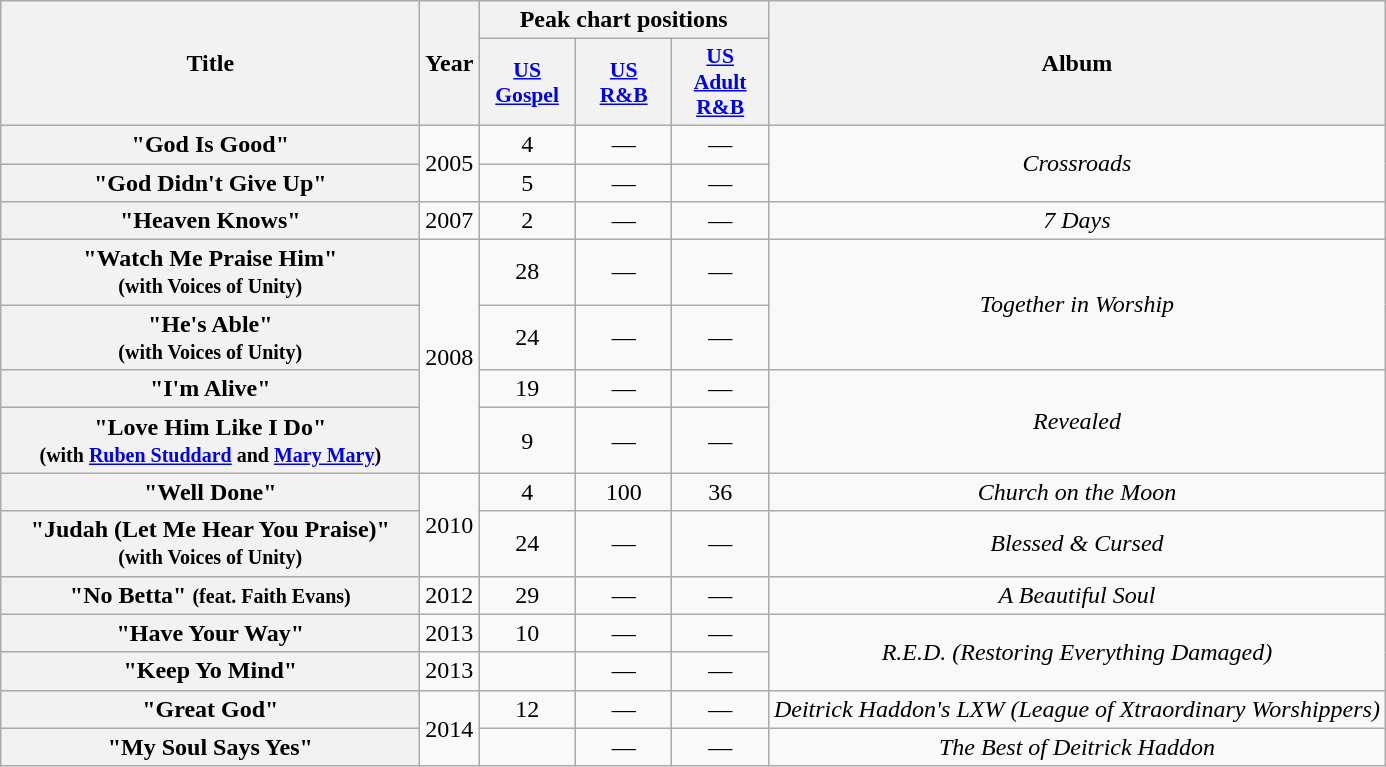<table class="wikitable plainrowheaders" style="text-align:center;" border="1">
<tr>
<th scope="col" rowspan="2" style="width:17em;">Title</th>
<th scope="col" rowspan="2">Year</th>
<th scope="col" colspan="3">Peak chart positions</th>
<th scope="col" rowspan="2">Album</th>
</tr>
<tr>
<th scope="col" style="width:4em;font-size:90%;"><a href='#'>US<br>Gospel</a><br></th>
<th scope="col" style="width:4em;font-size:90%;"><a href='#'>US<br>R&B</a><br></th>
<th scope="col" style="width:4em;font-size:90%;"><a href='#'>US<br>Adult R&B</a><br></th>
</tr>
<tr>
<th scope="row">"God Is Good"</th>
<td rowspan="2">2005</td>
<td>4</td>
<td>—</td>
<td>—</td>
<td rowspan="2"><em>Crossroads</em></td>
</tr>
<tr>
<th scope="row">"God Didn't Give Up"</th>
<td>5</td>
<td>—</td>
<td>—</td>
</tr>
<tr>
<th scope="row">"Heaven Knows"</th>
<td>2007</td>
<td>2</td>
<td>—</td>
<td>—</td>
<td><em>7 Days</em></td>
</tr>
<tr>
<th scope="row">"Watch Me Praise Him"<br><small>(with Voices of Unity)</small></th>
<td rowspan="4">2008</td>
<td>28</td>
<td>—</td>
<td>—</td>
<td rowspan="2"><em>Together in Worship </em></td>
</tr>
<tr>
<th scope="row">"He's Able"<br><small>(with Voices of Unity)</small></th>
<td>24</td>
<td>—</td>
<td>—</td>
</tr>
<tr>
<th scope="row">"I'm Alive"</th>
<td>19</td>
<td>—</td>
<td>—</td>
<td rowspan="2"><em>Revealed</em></td>
</tr>
<tr>
<th scope="row">"Love Him Like I Do"<br><small>(with <a href='#'>Ruben Studdard</a> and <a href='#'>Mary Mary</a>)</small></th>
<td>9</td>
<td>—</td>
<td>—</td>
</tr>
<tr>
<th scope="row">"Well Done"</th>
<td rowspan="2">2010</td>
<td>4</td>
<td>100</td>
<td>36</td>
<td><em> Church on the Moon</em></td>
</tr>
<tr>
<th scope="row">"Judah (Let Me Hear You Praise)" <small>(with Voices of Unity)</small></th>
<td>24</td>
<td>—</td>
<td>—</td>
<td><em> Blessed & Cursed </em></td>
</tr>
<tr>
<th scope="row">"No Betta" <small>(feat. Faith Evans)</small></th>
<td>2012</td>
<td>29</td>
<td>—</td>
<td>—</td>
<td><em> A Beautiful Soul</em></td>
</tr>
<tr>
<th scope="row">"Have Your Way"</th>
<td>2013</td>
<td>10</td>
<td>—</td>
<td>—</td>
<td rowspan="2"><em>R.E.D. (Restoring Everything Damaged)</em></td>
</tr>
<tr>
<th scope="row">"Keep Yo Mind"</th>
<td>2013</td>
<td></td>
<td>—</td>
<td>—</td>
</tr>
<tr>
<th scope="row">"Great God"</th>
<td rowspan="2">2014</td>
<td>12</td>
<td>—</td>
<td>—</td>
<td><em>Deitrick Haddon's LXW (League of Xtraordinary Worshippers)</em></td>
</tr>
<tr>
<th scope="row">"My Soul Says Yes"</th>
<td></td>
<td>—</td>
<td>—</td>
<td><em>The Best of Deitrick Haddon</em></td>
</tr>
</table>
